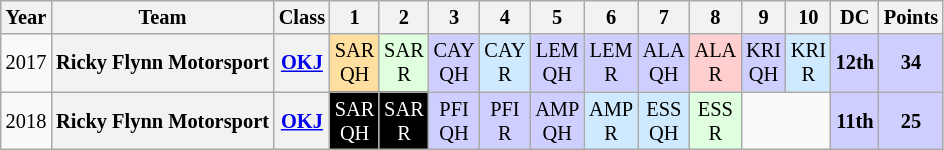<table class="wikitable" style="text-align:center; font-size:85%">
<tr>
<th>Year</th>
<th>Team</th>
<th>Class</th>
<th>1</th>
<th>2</th>
<th>3</th>
<th>4</th>
<th>5</th>
<th>6</th>
<th>7</th>
<th>8</th>
<th>9</th>
<th>10</th>
<th>DC</th>
<th>Points</th>
</tr>
<tr>
<td>2017</td>
<th nowrap>Ricky Flynn Motorsport</th>
<th><a href='#'>OKJ</a></th>
<td style="background:#FFDF9F;">SAR<br>QH<br></td>
<td style="background:#DFFFDF;">SAR<br>R<br></td>
<td style="background:#CFCFFF;">CAY<br>QH<br></td>
<td style="background:#CFEAFF;">CAY<br>R<br></td>
<td style="background:#CFCFFF;">LEM<br>QH<br></td>
<td style="background:#CFCFFF;">LEM<br>R<br></td>
<td style="background:#CFCFFF;">ALA<br>QH<br></td>
<td style="background:#FFCFCF;">ALA<br>R<br></td>
<td style="background:#CFCFFF;">KRI<br>QH<br></td>
<td style="background:#CFEAFF;">KRI<br>R<br></td>
<th style="background:#CFCFFF;">12th</th>
<th style="background:#CFCFFF;">34</th>
</tr>
<tr>
<td>2018</td>
<th nowrap>Ricky Flynn Motorsport</th>
<th><a href='#'>OKJ</a></th>
<td style="background:#000000;color:white">SAR<br>QH<br></td>
<td style="background:#000000;color:white">SAR<br>R<br></td>
<td style="background:#CFCFFF;">PFI<br>QH<br></td>
<td style="background:#CFCFFF;">PFI<br>R<br></td>
<td style="background:#CFCFFF;">AMP<br>QH<br></td>
<td style="background:#CFEAFF;">AMP<br>R<br></td>
<td style="background:#CFEAFF;">ESS<br>QH<br></td>
<td style="background:#DFFFDF;">ESS<br>R<br></td>
<td colspan=2></td>
<th style="background:#CFCFFF;">11th</th>
<th style="background:#CFCFFF;">25</th>
</tr>
</table>
